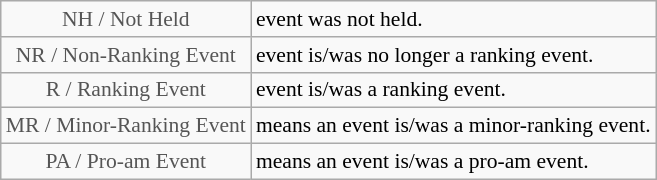<table class="wikitable" style="font-size:90%">
<tr>
<td style="text-align:center; color:#555555;" colspan="4">NH / Not Held</td>
<td>event was not held.</td>
</tr>
<tr>
<td style="text-align:center; color:#555555;" colspan="4">NR / Non-Ranking Event</td>
<td>event is/was no longer a ranking event.</td>
</tr>
<tr>
<td style="text-align:center; color:#555555;" colspan="4">R / Ranking Event</td>
<td>event is/was a ranking event.</td>
</tr>
<tr>
<td style="text-align:center; color:#555555;" colspan="4">MR / Minor-Ranking Event</td>
<td>means an event is/was a minor-ranking event.</td>
</tr>
<tr>
<td style="text-align:center; color:#555555;" colspan="4">PA / Pro-am Event</td>
<td>means an event is/was a pro-am event.</td>
</tr>
</table>
